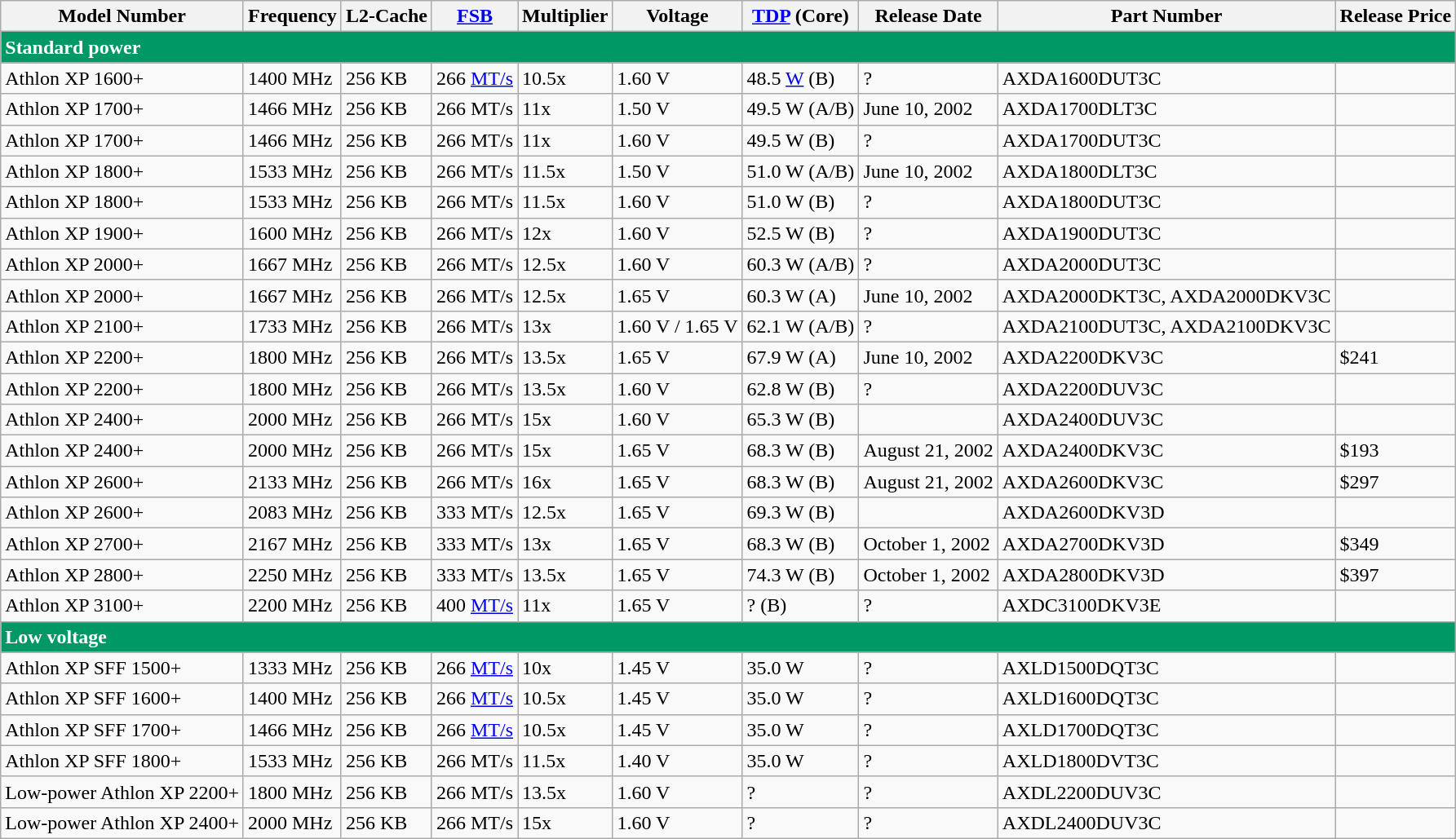<table class="wikitable">
<tr>
<th>Model Number</th>
<th>Frequency</th>
<th>L2-Cache</th>
<th><a href='#'>FSB</a></th>
<th>Multiplier</th>
<th>Voltage</th>
<th><a href='#'>TDP</a> (Core)</th>
<th>Release Date</th>
<th>Part Number</th>
<th>Release Price</th>
</tr>
<tr>
<td align="left" colspan="10" style="background:#009966;color: white"><strong>Standard power</strong></td>
</tr>
<tr>
<td>Athlon XP 1600+</td>
<td>1400 MHz</td>
<td>256 KB</td>
<td>266 <a href='#'>MT/s</a></td>
<td>10.5x</td>
<td>1.60 V</td>
<td>48.5 <a href='#'>W</a> (B)</td>
<td>?</td>
<td>AXDA1600DUT3C</td>
<td></td>
</tr>
<tr>
<td>Athlon XP 1700+</td>
<td>1466 MHz</td>
<td>256 KB</td>
<td>266 MT/s</td>
<td>11x</td>
<td>1.50 V</td>
<td>49.5 W (A/B)</td>
<td>June 10, 2002</td>
<td>AXDA1700DLT3C</td>
<td></td>
</tr>
<tr>
<td>Athlon XP 1700+</td>
<td>1466 MHz</td>
<td>256 KB</td>
<td>266 MT/s</td>
<td>11x</td>
<td>1.60 V</td>
<td>49.5 W (B)</td>
<td>?</td>
<td>AXDA1700DUT3C</td>
<td></td>
</tr>
<tr>
<td>Athlon XP 1800+</td>
<td>1533 MHz</td>
<td>256 KB</td>
<td>266 MT/s</td>
<td>11.5x</td>
<td>1.50 V</td>
<td>51.0 W (A/B)</td>
<td>June 10, 2002</td>
<td>AXDA1800DLT3C</td>
<td></td>
</tr>
<tr>
<td>Athlon XP 1800+</td>
<td>1533 MHz</td>
<td>256 KB</td>
<td>266 MT/s</td>
<td>11.5x</td>
<td>1.60 V</td>
<td>51.0 W (B)</td>
<td>?</td>
<td>AXDA1800DUT3C</td>
<td></td>
</tr>
<tr>
<td>Athlon XP 1900+</td>
<td>1600 MHz</td>
<td>256 KB</td>
<td>266 MT/s</td>
<td>12x</td>
<td>1.60 V</td>
<td>52.5 W (B)</td>
<td>?</td>
<td>AXDA1900DUT3C</td>
<td></td>
</tr>
<tr>
<td>Athlon XP 2000+</td>
<td>1667 MHz</td>
<td>256 KB</td>
<td>266 MT/s</td>
<td>12.5x</td>
<td>1.60 V</td>
<td>60.3 W (A/B)</td>
<td>?</td>
<td>AXDA2000DUT3C</td>
<td></td>
</tr>
<tr>
<td>Athlon XP 2000+</td>
<td>1667 MHz</td>
<td>256 KB</td>
<td>266 MT/s</td>
<td>12.5x</td>
<td>1.65 V</td>
<td>60.3 W (A)</td>
<td>June 10, 2002</td>
<td>AXDA2000DKT3C, AXDA2000DKV3C</td>
<td></td>
</tr>
<tr>
<td>Athlon XP 2100+</td>
<td>1733 MHz</td>
<td>256 KB</td>
<td>266 MT/s</td>
<td>13x</td>
<td>1.60 V / 1.65 V</td>
<td>62.1 W (A/B)</td>
<td>?</td>
<td>AXDA2100DUT3C, AXDA2100DKV3C</td>
<td></td>
</tr>
<tr>
<td>Athlon XP 2200+</td>
<td>1800 MHz</td>
<td>256 KB</td>
<td>266 MT/s</td>
<td>13.5x</td>
<td>1.65 V</td>
<td>67.9 W (A)</td>
<td>June 10, 2002</td>
<td>AXDA2200DKV3C</td>
<td>$241</td>
</tr>
<tr>
<td>Athlon XP 2200+</td>
<td>1800 MHz</td>
<td>256 KB</td>
<td>266 MT/s</td>
<td>13.5x</td>
<td>1.60 V</td>
<td>62.8 W (B)</td>
<td>?</td>
<td>AXDA2200DUV3C</td>
<td></td>
</tr>
<tr>
<td>Athlon XP 2400+</td>
<td>2000 MHz</td>
<td>256 KB</td>
<td>266 MT/s</td>
<td>15x</td>
<td>1.60 V</td>
<td>65.3 W (B)</td>
<td></td>
<td>AXDA2400DUV3C</td>
<td></td>
</tr>
<tr>
<td>Athlon XP 2400+</td>
<td>2000 MHz</td>
<td>256 KB</td>
<td>266 MT/s</td>
<td>15x</td>
<td>1.65 V</td>
<td>68.3 W (B)</td>
<td>August 21, 2002</td>
<td>AXDA2400DKV3C</td>
<td>$193</td>
</tr>
<tr>
<td>Athlon XP 2600+</td>
<td>2133 MHz</td>
<td>256 KB</td>
<td>266 MT/s</td>
<td>16x</td>
<td>1.65 V</td>
<td>68.3 W (B)</td>
<td>August 21, 2002</td>
<td>AXDA2600DKV3C</td>
<td>$297</td>
</tr>
<tr>
<td>Athlon XP 2600+</td>
<td>2083 MHz</td>
<td>256 KB</td>
<td>333 MT/s</td>
<td>12.5x</td>
<td>1.65 V</td>
<td>69.3 W (B)</td>
<td></td>
<td>AXDA2600DKV3D</td>
<td></td>
</tr>
<tr>
<td>Athlon XP 2700+</td>
<td>2167 MHz</td>
<td>256 KB</td>
<td>333 MT/s</td>
<td>13x</td>
<td>1.65 V</td>
<td>68.3 W (B)</td>
<td>October 1, 2002</td>
<td>AXDA2700DKV3D</td>
<td>$349</td>
</tr>
<tr>
<td>Athlon XP 2800+</td>
<td>2250 MHz</td>
<td>256 KB</td>
<td>333 MT/s</td>
<td>13.5x</td>
<td>1.65 V</td>
<td>74.3 W (B)</td>
<td>October 1, 2002</td>
<td>AXDA2800DKV3D</td>
<td>$397</td>
</tr>
<tr>
<td>Athlon XP 3100+</td>
<td>2200 MHz</td>
<td>256 KB</td>
<td>400 <a href='#'>MT/s</a></td>
<td>11x</td>
<td>1.65 V</td>
<td>? (B)</td>
<td>?</td>
<td>AXDC3100DKV3E</td>
<td></td>
</tr>
<tr>
<td align="left" colspan="10" style="background:#009966;color: white"><strong>Low voltage</strong></td>
</tr>
<tr>
<td>Athlon XP SFF 1500+</td>
<td>1333 MHz</td>
<td>256 KB</td>
<td>266 <a href='#'>MT/s</a></td>
<td>10x</td>
<td>1.45 V</td>
<td>35.0 W</td>
<td>?</td>
<td>AXLD1500DQT3C</td>
<td></td>
</tr>
<tr>
<td>Athlon XP SFF 1600+</td>
<td>1400 MHz</td>
<td>256 KB</td>
<td>266 <a href='#'>MT/s</a></td>
<td>10.5x</td>
<td>1.45 V</td>
<td>35.0 W</td>
<td>?</td>
<td>AXLD1600DQT3C</td>
<td></td>
</tr>
<tr>
<td>Athlon XP SFF 1700+</td>
<td>1466 MHz</td>
<td>256 KB</td>
<td>266 <a href='#'>MT/s</a></td>
<td>10.5x</td>
<td>1.45 V</td>
<td>35.0 W</td>
<td>?</td>
<td>AXLD1700DQT3C</td>
<td></td>
</tr>
<tr>
<td>Athlon XP SFF 1800+</td>
<td>1533 MHz</td>
<td>256 KB</td>
<td>266 MT/s</td>
<td>11.5x</td>
<td>1.40 V</td>
<td>35.0 W</td>
<td>?</td>
<td>AXLD1800DVT3C</td>
<td></td>
</tr>
<tr>
<td>Low-power Athlon XP 2200+</td>
<td>1800 MHz</td>
<td>256 KB</td>
<td>266 MT/s</td>
<td>13.5x</td>
<td>1.60 V</td>
<td>?</td>
<td>?</td>
<td>AXDL2200DUV3C</td>
<td></td>
</tr>
<tr>
<td>Low-power Athlon XP 2400+</td>
<td>2000 MHz</td>
<td>256 KB</td>
<td>266 MT/s</td>
<td>15x</td>
<td>1.60 V</td>
<td>?</td>
<td>?</td>
<td>AXDL2400DUV3C</td>
<td></td>
</tr>
</table>
